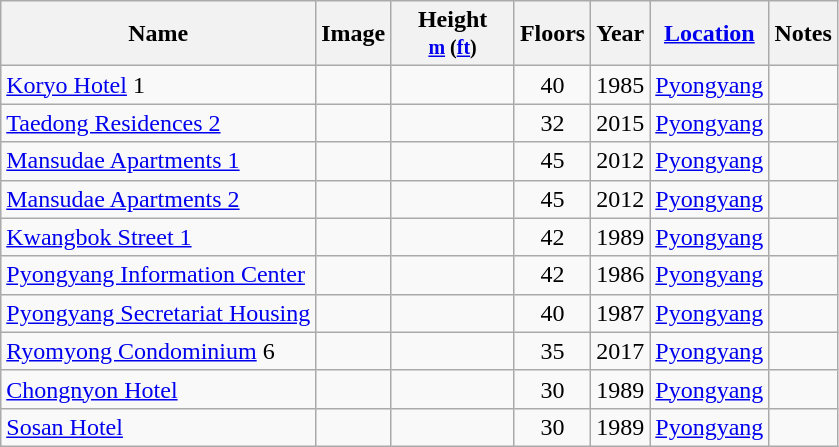<table class="wikitable sortable static-row-numbers">
<tr>
<th>Name</th>
<th class="unsortable">Image</th>
<th width="75px">Height<br><small><a href='#'>m</a> (<a href='#'>ft</a>)</small></th>
<th>Floors</th>
<th>Year</th>
<th><a href='#'>Location</a></th>
<th class="unsortable">Notes</th>
</tr>
<tr>
<td><a href='#'>Koryo Hotel</a> 1</td>
<td></td>
<td align="center"></td>
<td align="center">40</td>
<td align="center">1985</td>
<td align="center"><a href='#'>Pyongyang</a><br></td>
<td></td>
</tr>
<tr>
<td><a href='#'>Taedong Residences 2</a></td>
<td></td>
<td align="center"></td>
<td align="center">32</td>
<td align="center">2015</td>
<td align="center"><a href='#'>Pyongyang</a></td>
<td></td>
</tr>
<tr>
<td><a href='#'>Mansudae Apartments 1</a></td>
<td></td>
<td align="center"></td>
<td align="center">45</td>
<td align="center">2012</td>
<td align="center"><a href='#'>Pyongyang</a></td>
<td></td>
</tr>
<tr>
<td><a href='#'>Mansudae Apartments 2</a></td>
<td></td>
<td align="center"></td>
<td align="center">45</td>
<td align="center">2012</td>
<td align="center"><a href='#'>Pyongyang</a></td>
<td></td>
</tr>
<tr>
<td><a href='#'>Kwangbok Street 1</a></td>
<td></td>
<td align="center"></td>
<td align="center">42</td>
<td align="center">1989</td>
<td align="center"><a href='#'>Pyongyang</a><br></td>
<td></td>
</tr>
<tr>
<td><a href='#'>Pyongyang Information Center</a></td>
<td></td>
<td align="center"></td>
<td align="center">42</td>
<td align="center">1986</td>
<td align="center"><a href='#'>Pyongyang</a><br></td>
<td></td>
</tr>
<tr>
<td><a href='#'>Pyongyang Secretariat Housing</a></td>
<td></td>
<td align="center"></td>
<td align="center">40</td>
<td align="center">1987</td>
<td align="center"><a href='#'>Pyongyang</a><br></td>
<td></td>
</tr>
<tr>
<td><a href='#'>Ryomyong Condominium</a> 6</td>
<td></td>
<td align="center"></td>
<td align="center">35</td>
<td align="center">2017</td>
<td align="center"><a href='#'>Pyongyang</a></td>
<td></td>
</tr>
<tr>
<td><a href='#'>Chongnyon Hotel</a></td>
<td></td>
<td align="center"></td>
<td align="center">30</td>
<td align="center">1989</td>
<td align="center"><a href='#'>Pyongyang</a><br></td>
<td></td>
</tr>
<tr>
<td><a href='#'>Sosan Hotel</a></td>
<td></td>
<td align="center"></td>
<td align="center">30</td>
<td align="center">1989</td>
<td align="center"><a href='#'>Pyongyang</a><br></td>
<td></td>
</tr>
</table>
